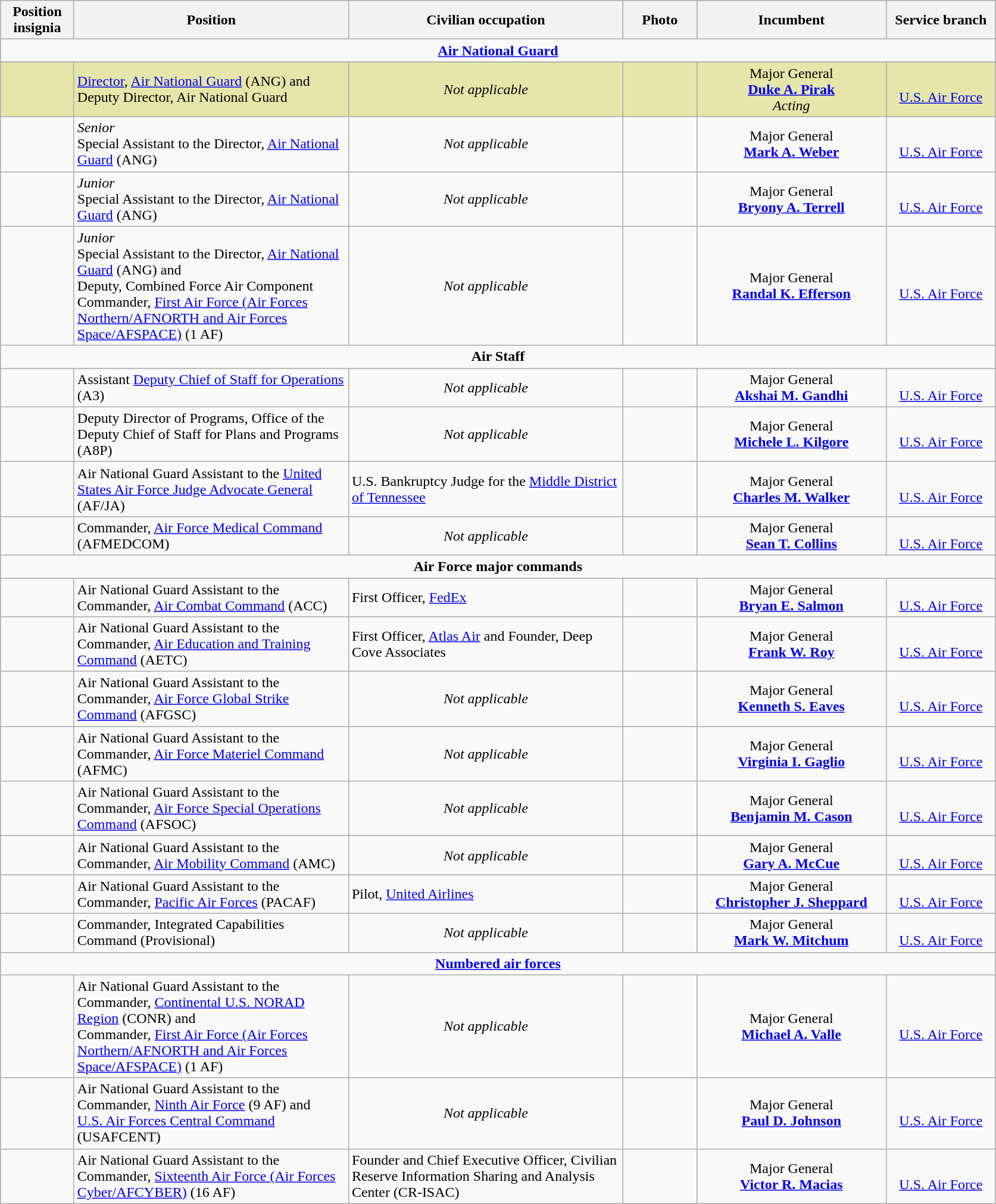<table class="wikitable">
<tr>
<th width="75" style="text-align:center">Position insignia</th>
<th width="300" style="text-align:center">Position</th>
<th width="300" style="text-align:center">Civilian occupation</th>
<th width="75" style="text-align:center">Photo</th>
<th width="205" style="text-align:center">Incumbent</th>
<th width="115" style="text-align:center">Service branch</th>
</tr>
<tr>
<td colspan="6" style="text-align:center"><strong><a href='#'>Air National Guard</a></strong></td>
</tr>
<tr>
</tr>
<tr style=background:#e6e6aa;>
<td></td>
<td><a href='#'>Director</a>, <a href='#'>Air National Guard</a> (ANG) and<br>Deputy Director, Air National Guard</td>
<td style="text-align:center"><em>Not applicable</em></td>
<td></td>
<td style="text-align:center">Major General<br><strong><a href='#'>Duke A. Pirak</a></strong><br><em>Acting</em></td>
<td style="text-align:center"><br><a href='#'>U.S. Air Force</a></td>
</tr>
<tr>
<td></td>
<td><em>Senior</em><br>Special Assistant to the Director, <a href='#'>Air National Guard</a> (ANG)</td>
<td style="text-align:center"><em>Not applicable</em></td>
<td></td>
<td style="text-align:center">Major General<br><strong><a href='#'>Mark A. Weber</a></strong></td>
<td style="text-align:center"><br><a href='#'>U.S. Air Force</a></td>
</tr>
<tr>
<td></td>
<td><em>Junior</em><br>Special Assistant to the Director, <a href='#'>Air National Guard</a> (ANG)</td>
<td style="text-align:center"><em>Not applicable</em></td>
<td></td>
<td style="text-align:center">Major General<br><strong><a href='#'>Bryony A. Terrell</a></strong></td>
<td style="text-align:center"><br><a href='#'>U.S. Air Force</a></td>
</tr>
<tr>
<td> </td>
<td><em>Junior</em><br>Special Assistant to the Director, <a href='#'>Air National Guard</a> (ANG) and<br>Deputy, Combined Force Air Component Commander, <a href='#'>First Air Force (Air Forces Northern/AFNORTH and Air Forces Space/AFSPACE)</a> (1 AF)</td>
<td style="text-align:center"><em>Not applicable</em></td>
<td></td>
<td style="text-align:center">Major General<br><strong><a href='#'>Randal K. Efferson</a></strong></td>
<td style="text-align:center"><br><a href='#'>U.S. Air Force</a></td>
</tr>
<tr>
<td colspan="6" style="text-align:center"><strong>Air Staff</strong></td>
</tr>
<tr>
<td></td>
<td>Assistant <a href='#'>Deputy Chief of Staff for Operations</a> (A3)</td>
<td style="text-align:center"><em>Not applicable</em></td>
<td></td>
<td style="text-align:center">Major General<br><strong><a href='#'>Akshai M. Gandhi</a></strong></td>
<td style="text-align:center"><br><a href='#'>U.S. Air Force</a></td>
</tr>
<tr>
<td></td>
<td>Deputy Director of Programs, Office of the Deputy Chief of Staff for Plans and Programs (A8P)</td>
<td style="text-align:center"><em>Not applicable</em></td>
<td></td>
<td style="text-align:center">Major General<br><strong><a href='#'>Michele L. Kilgore</a></strong></td>
<td style="text-align:center"><br><a href='#'>U.S. Air Force</a></td>
</tr>
<tr>
<td></td>
<td>Air National Guard Assistant to the <a href='#'>United States Air Force Judge Advocate General</a> (AF/JA)</td>
<td>U.S. Bankruptcy Judge for the <a href='#'>Middle District of Tennessee</a></td>
<td></td>
<td style="text-align:center">Major General<br><strong><a href='#'>Charles M. Walker</a></strong></td>
<td style="text-align:center"><br><a href='#'>U.S. Air Force</a></td>
</tr>
<tr>
<td></td>
<td>Commander, <a href='#'>Air Force Medical Command</a> (AFMEDCOM)</td>
<td style="text-align:center"><em>Not applicable</em></td>
<td></td>
<td style="text-align:center">Major General<br><strong><a href='#'>Sean T. Collins</a></strong></td>
<td style="text-align:center"><br><a href='#'>U.S. Air Force</a></td>
</tr>
<tr>
<td colspan="6" style="text-align:center"><strong>Air Force major commands</strong></td>
</tr>
<tr>
<td></td>
<td>Air National Guard Assistant to the Commander, <a href='#'>Air Combat Command</a> (ACC)</td>
<td>First Officer, <a href='#'>FedEx</a></td>
<td></td>
<td style="text-align:center">Major General<br><strong><a href='#'>Bryan E. Salmon</a></strong></td>
<td style="text-align:center"><br><a href='#'>U.S. Air Force</a></td>
</tr>
<tr>
<td></td>
<td>Air National Guard Assistant to the Commander, <a href='#'>Air Education and Training Command</a> (AETC)</td>
<td>First Officer, <a href='#'>Atlas Air</a> and Founder, Deep Cove Associates</td>
<td></td>
<td style="text-align:center">Major General<br><strong><a href='#'>Frank W. Roy</a></strong></td>
<td style="text-align:center"><br><a href='#'>U.S. Air Force</a></td>
</tr>
<tr>
<td></td>
<td>Air National Guard Assistant to the Commander, <a href='#'>Air Force Global Strike Command</a> (AFGSC)</td>
<td style="text-align:center"><em>Not applicable</em></td>
<td></td>
<td style="text-align:center">Major General<br><strong><a href='#'>Kenneth S. Eaves</a></strong></td>
<td style="text-align:center"><br><a href='#'>U.S. Air Force</a></td>
</tr>
<tr>
<td></td>
<td>Air National Guard Assistant to the Commander, <a href='#'>Air Force Materiel Command</a> (AFMC)</td>
<td style="text-align:center"><em>Not applicable</em></td>
<td></td>
<td style="text-align:center">Major General<br><strong><a href='#'>Virginia I. Gaglio</a></strong></td>
<td style="text-align:center"><br><a href='#'>U.S. Air Force</a></td>
</tr>
<tr>
<td></td>
<td>Air National Guard Assistant to the Commander, <a href='#'>Air Force Special Operations Command</a> (AFSOC)</td>
<td style="text-align:center"><em>Not applicable</em></td>
<td></td>
<td style="text-align:center">Major General<br><strong><a href='#'>Benjamin M. Cason</a></strong></td>
<td style="text-align:center"><br><a href='#'>U.S. Air Force</a></td>
</tr>
<tr>
<td></td>
<td>Air National Guard Assistant to the Commander, <a href='#'>Air Mobility Command</a> (AMC)</td>
<td style="text-align:center"><em>Not applicable</em></td>
<td></td>
<td style="text-align:center">Major General<br><strong><a href='#'>Gary A. McCue</a></strong></td>
<td style="text-align:center"><br><a href='#'>U.S. Air Force</a></td>
</tr>
<tr>
<td></td>
<td>Air National Guard Assistant to the Commander, <a href='#'>Pacific Air Forces</a> (PACAF)</td>
<td>Pilot, <a href='#'>United Airlines</a></td>
<td></td>
<td style="text-align:center">Major General<br><strong><a href='#'>Christopher J. Sheppard</a></strong></td>
<td style="text-align:center"><br><a href='#'>U.S. Air Force</a></td>
</tr>
<tr>
<td></td>
<td>Commander, Integrated Capabilities Command (Provisional)</td>
<td style="text-align:center"><em>Not applicable</em></td>
<td></td>
<td style="text-align:center">Major General<br><strong><a href='#'>Mark W. Mitchum</a></strong></td>
<td style="text-align:center"><br><a href='#'>U.S. Air Force</a></td>
</tr>
<tr>
<td colspan="6" style="text-align:center"><strong><a href='#'>Numbered air forces</a></strong></td>
</tr>
<tr>
<td> </td>
<td>Air National Guard Assistant to the Commander, <a href='#'>Continental U.S. NORAD Region</a> (CONR) and<br>Commander, <a href='#'>First Air Force (Air Forces Northern/AFNORTH and Air Forces Space/AFSPACE)</a> (1 AF)</td>
<td style="text-align:center"><em>Not applicable</em></td>
<td></td>
<td style="text-align:center">Major General<br><strong><a href='#'>Michael A. Valle</a></strong></td>
<td style="text-align:center"><br><a href='#'>U.S. Air Force</a></td>
</tr>
<tr>
<td> </td>
<td>Air National Guard Assistant to the Commander, <a href='#'>Ninth Air Force</a> (9 AF) and<br> <a href='#'>U.S. Air Forces Central Command</a> (USAFCENT)</td>
<td style="text-align:center"><em>Not applicable</em></td>
<td></td>
<td style="text-align:center">Major General<br><strong><a href='#'>Paul D. Johnson</a></strong></td>
<td style="text-align:center"><br><a href='#'>U.S. Air Force</a></td>
</tr>
<tr>
<td> </td>
<td>Air National Guard Assistant to the Commander, <a href='#'>Sixteenth Air Force (Air Forces Cyber/AFCYBER)</a> (16 AF)</td>
<td>Founder and Chief Executive Officer, Civilian Reserve Information Sharing and Analysis Center (CR-ISAC)</td>
<td></td>
<td style="text-align:center">Major General<br><strong><a href='#'>Victor R. Macias</a></strong></td>
<td style="text-align:center"><br><a href='#'>U.S. Air Force</a></td>
</tr>
</table>
